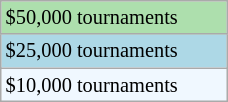<table class="wikitable" style="font-size:85%; width:12%;">
<tr style="background:#addfad;">
<td>$50,000 tournaments</td>
</tr>
<tr style="background:lightblue;">
<td>$25,000 tournaments</td>
</tr>
<tr style="background:#f0f8ff;">
<td>$10,000 tournaments</td>
</tr>
</table>
